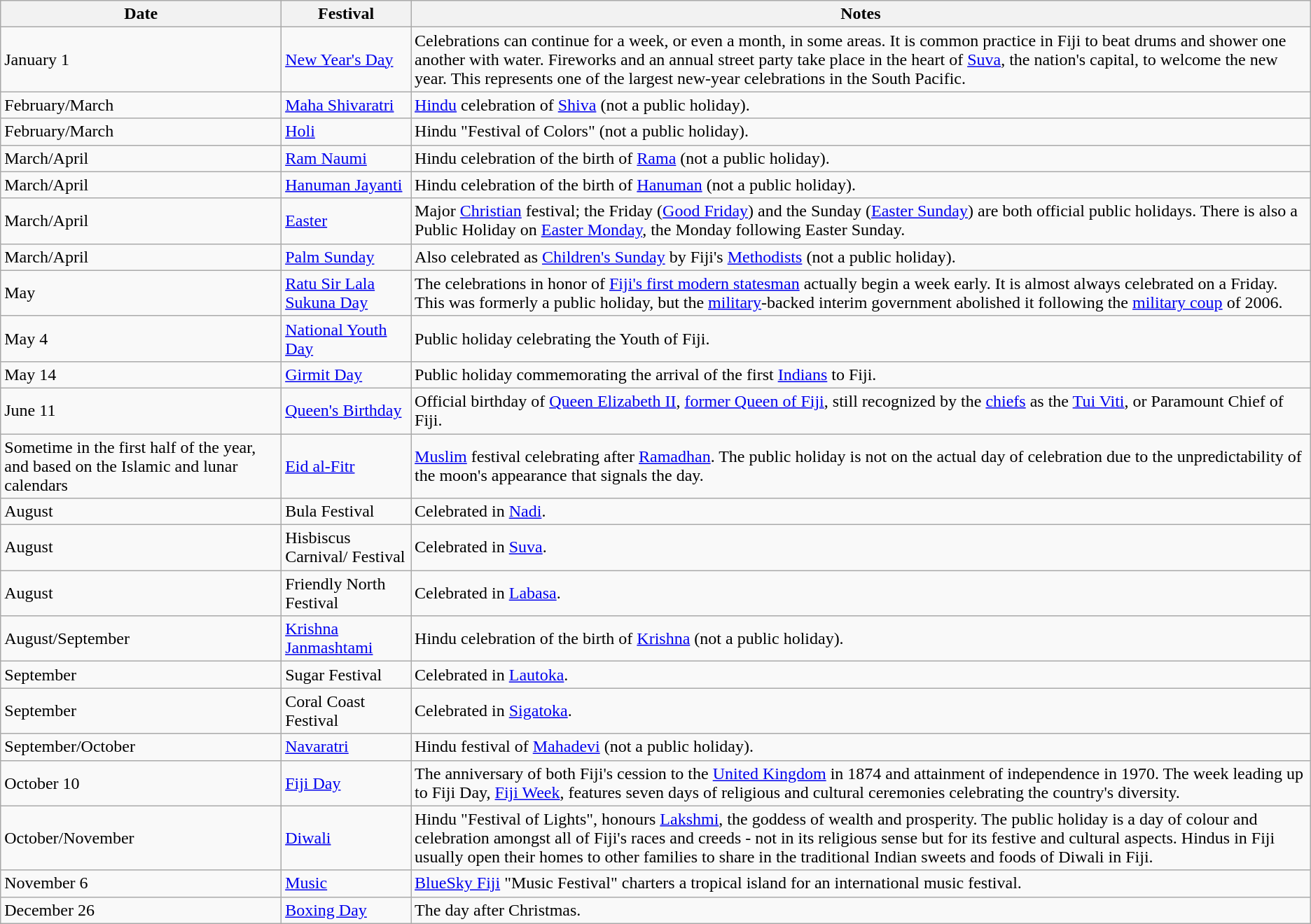<table class="wikitable sortable">
<tr>
<th>Date</th>
<th>Festival</th>
<th>Notes</th>
</tr>
<tr>
<td>January 1</td>
<td><a href='#'>New Year's Day</a></td>
<td>Celebrations can continue for a week, or even a month, in some areas. It is common practice in Fiji to beat drums and shower one another with water. Fireworks and an annual street party take place in the heart of <a href='#'>Suva</a>, the nation's capital, to welcome the new year. This represents one of the largest new-year celebrations in the South Pacific.</td>
</tr>
<tr>
<td>February/March</td>
<td><a href='#'>Maha Shivaratri</a></td>
<td><a href='#'>Hindu</a> celebration of <a href='#'>Shiva</a> (not a public holiday).</td>
</tr>
<tr>
<td>February/March</td>
<td><a href='#'>Holi</a></td>
<td>Hindu "Festival of Colors" (not a public holiday).</td>
</tr>
<tr>
<td>March/April</td>
<td><a href='#'>Ram Naumi</a></td>
<td>Hindu celebration of the birth of <a href='#'>Rama</a> (not a public holiday).</td>
</tr>
<tr>
<td>March/April</td>
<td><a href='#'>Hanuman Jayanti</a></td>
<td>Hindu celebration of the birth of <a href='#'>Hanuman</a> (not a public holiday).</td>
</tr>
<tr>
<td>March/April</td>
<td><a href='#'>Easter</a></td>
<td>Major <a href='#'>Christian</a> festival; the Friday (<a href='#'>Good Friday</a>) and the Sunday (<a href='#'>Easter Sunday</a>) are both official public holidays. There is also a Public Holiday on <a href='#'>Easter Monday</a>, the Monday following Easter Sunday.</td>
</tr>
<tr>
<td>March/April</td>
<td><a href='#'>Palm Sunday</a></td>
<td>Also celebrated as <a href='#'>Children's Sunday</a> by Fiji's <a href='#'>Methodists</a> (not a public holiday).</td>
</tr>
<tr>
<td>May</td>
<td><a href='#'>Ratu Sir Lala Sukuna Day</a></td>
<td>The celebrations in honor of <a href='#'>Fiji's first modern statesman</a> actually begin a week early. It is almost always celebrated on a Friday. This was formerly a public holiday, but the <a href='#'>military</a>-backed interim government abolished it following the <a href='#'> military coup</a> of 2006.</td>
</tr>
<tr>
<td>May 4</td>
<td><a href='#'>National Youth Day</a></td>
<td>Public holiday celebrating the Youth of Fiji.</td>
</tr>
<tr>
<td>May 14</td>
<td><a href='#'>Girmit Day</a></td>
<td>Public holiday commemorating the arrival of the first <a href='#'>Indians</a> to Fiji.</td>
</tr>
<tr>
<td>June 11</td>
<td><a href='#'>Queen's Birthday</a></td>
<td>Official birthday of <a href='#'>Queen Elizabeth II</a>, <a href='#'>former Queen of Fiji</a>, still recognized by the <a href='#'> chiefs</a> as the <a href='#'>Tui Viti</a>, or Paramount Chief of Fiji.</td>
</tr>
<tr>
<td>Sometime in the first half of the year, and based on the Islamic and lunar calendars</td>
<td><a href='#'>Eid al-Fitr</a></td>
<td><a href='#'>Muslim</a> festival celebrating after <a href='#'>Ramadhan</a>. The public holiday is not on the actual day of celebration due to the unpredictability of the moon's appearance that signals the day.</td>
</tr>
<tr>
<td>August</td>
<td>Bula Festival</td>
<td>Celebrated in <a href='#'>Nadi</a>.</td>
</tr>
<tr>
<td>August</td>
<td>Hisbiscus Carnival/ Festival</td>
<td>Celebrated in <a href='#'>Suva</a>.</td>
</tr>
<tr>
<td>August</td>
<td>Friendly North Festival</td>
<td>Celebrated in <a href='#'>Labasa</a>.</td>
</tr>
<tr>
<td>August/September</td>
<td><a href='#'>Krishna Janmashtami</a></td>
<td>Hindu celebration of the birth of <a href='#'>Krishna</a> (not a public holiday).</td>
</tr>
<tr>
<td>September</td>
<td>Sugar Festival</td>
<td>Celebrated in <a href='#'>Lautoka</a>.</td>
</tr>
<tr>
<td>September</td>
<td>Coral Coast Festival</td>
<td>Celebrated in <a href='#'>Sigatoka</a>.</td>
</tr>
<tr>
<td>September/October</td>
<td><a href='#'>Navaratri</a></td>
<td>Hindu festival of <a href='#'>Mahadevi</a> (not a public holiday).</td>
</tr>
<tr>
<td>October 10</td>
<td><a href='#'>Fiji Day</a></td>
<td>The anniversary of both Fiji's cession to the <a href='#'>United Kingdom</a> in 1874 and attainment of independence in 1970.  The week leading up to Fiji Day,  <a href='#'>Fiji Week</a>, features seven days of religious and cultural ceremonies celebrating the country's diversity.</td>
</tr>
<tr>
<td>October/November</td>
<td><a href='#'>Diwali</a></td>
<td>Hindu "Festival of Lights", honours <a href='#'>Lakshmi</a>, the goddess of wealth and prosperity. The public holiday is a day of colour and celebration amongst all of Fiji's races and creeds - not in its religious sense but for its festive and cultural aspects. Hindus in Fiji usually open their homes to other families to share in the traditional Indian sweets and foods of Diwali in Fiji.</td>
</tr>
<tr>
<td>November 6</td>
<td><a href='#'>Music</a></td>
<td><a href='#'>BlueSky Fiji</a> "Music Festival" charters a tropical island for an international music festival.</td>
</tr>
<tr>
<td>December 26</td>
<td><a href='#'>Boxing Day</a></td>
<td>The day after Christmas.</td>
</tr>
</table>
